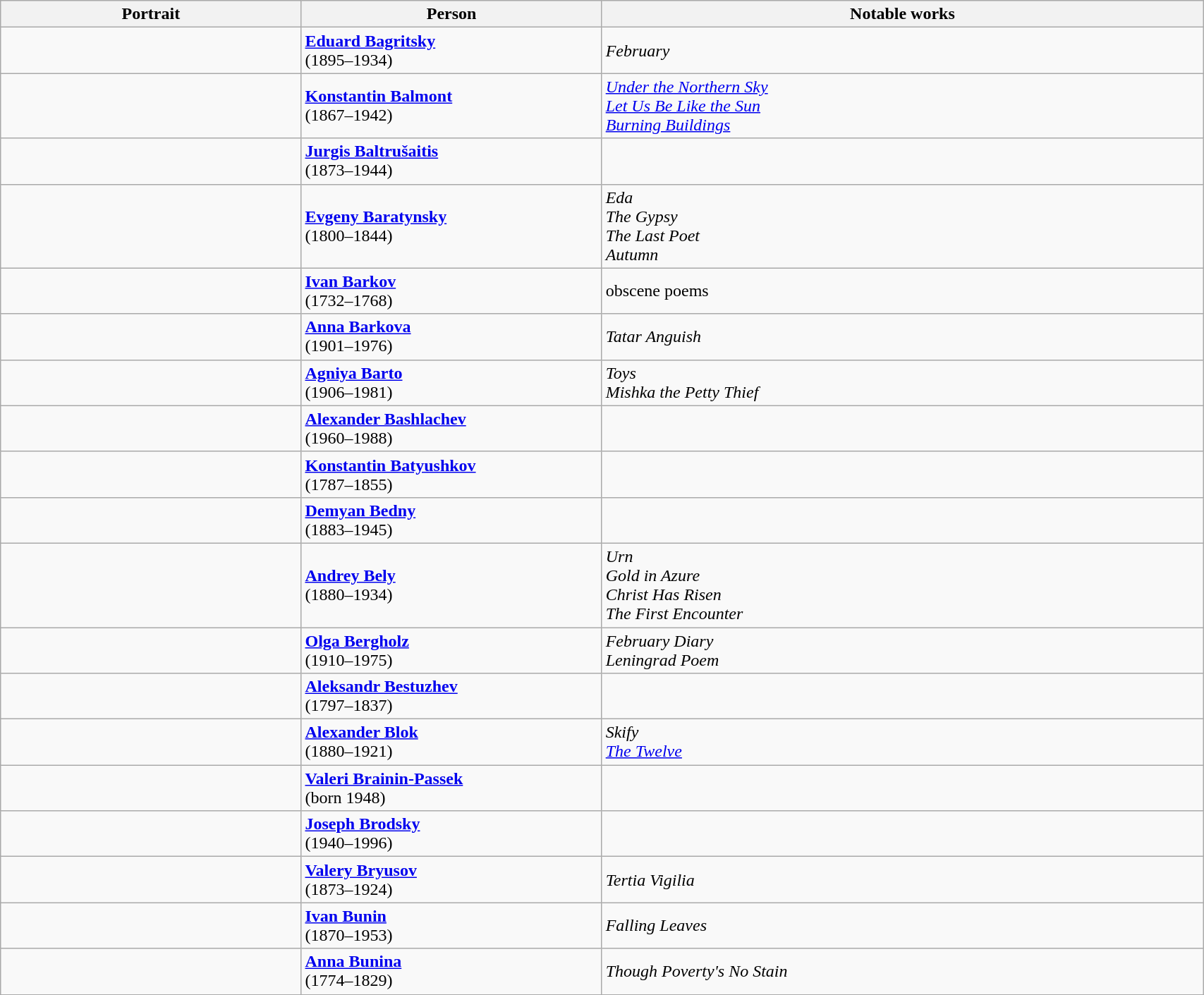<table class="wikitable" style="width:90%;">
<tr>
<th style="width:25%;">Portrait</th>
<th style="width:25%;">Person</th>
<th style="width:50%;">Notable works</th>
</tr>
<tr>
<td align=center></td>
<td><strong><a href='#'>Eduard Bagritsky</a></strong><br> (1895–1934)</td>
<td><em>February</em></td>
</tr>
<tr>
<td align=center></td>
<td><strong><a href='#'>Konstantin Balmont</a></strong> <br>(1867–1942)</td>
<td><em><a href='#'>Under the Northern Sky</a></em><br><em><a href='#'>Let Us Be Like the Sun</a></em><br><em><a href='#'>Burning Buildings</a></em></td>
</tr>
<tr>
<td align=center></td>
<td><strong><a href='#'>Jurgis Baltrušaitis</a></strong><br> (1873–1944)</td>
<td></td>
</tr>
<tr>
<td align=center></td>
<td><strong><a href='#'>Evgeny Baratynsky</a></strong><br> (1800–1844)</td>
<td><em>Eda</em><br><em>The Gypsy</em><br><em>The Last Poet</em><br><em>Autumn</em></td>
</tr>
<tr>
<td align=center></td>
<td><strong><a href='#'>Ivan Barkov</a></strong> <br>(1732–1768)</td>
<td>obscene poems</td>
</tr>
<tr>
<td align=center></td>
<td><strong><a href='#'>Anna Barkova</a></strong><br> (1901–1976)</td>
<td><em>Tatar Anguish</em></td>
</tr>
<tr>
<td align=center></td>
<td><strong><a href='#'>Agniya Barto</a></strong><br> (1906–1981)</td>
<td><em>Toys</em><br><em>Mishka the Petty Thief</em></td>
</tr>
<tr>
<td align=center></td>
<td><strong><a href='#'>Alexander Bashlachev</a></strong><br> (1960–1988)</td>
<td></td>
</tr>
<tr>
<td align=center></td>
<td><strong><a href='#'>Konstantin Batyushkov</a></strong> <br>(1787–1855)</td>
<td></td>
</tr>
<tr>
<td align=center></td>
<td><strong><a href='#'>Demyan Bedny</a></strong> <br>(1883–1945)</td>
<td></td>
</tr>
<tr>
<td align=center></td>
<td><strong><a href='#'>Andrey Bely</a></strong><br> (1880–1934)</td>
<td><em>Urn</em><br><em>Gold in Azure</em><br><em>Christ Has Risen</em><br><em>The First Encounter</em></td>
</tr>
<tr>
<td align=center></td>
<td><strong><a href='#'>Olga Bergholz</a></strong> <br>(1910–1975)</td>
<td><em>February Diary</em><br><em>Leningrad Poem</em></td>
</tr>
<tr>
<td align=center></td>
<td><strong><a href='#'>Aleksandr Bestuzhev</a></strong><br> (1797–1837)</td>
<td></td>
</tr>
<tr>
<td align=center></td>
<td><strong><a href='#'>Alexander Blok</a></strong> <br>(1880–1921)</td>
<td><em>Skify</em><br><em><a href='#'>The Twelve</a></em></td>
</tr>
<tr>
<td align=center></td>
<td><strong><a href='#'>Valeri Brainin-Passek</a></strong> <br>(born 1948)</td>
<td></td>
</tr>
<tr>
<td align=center></td>
<td><strong><a href='#'>Joseph Brodsky</a></strong><br> (1940–1996)</td>
<td></td>
</tr>
<tr>
<td align=center></td>
<td><strong><a href='#'>Valery Bryusov</a></strong><br> (1873–1924)</td>
<td><em>Tertia Vigilia</em></td>
</tr>
<tr>
<td align=center></td>
<td><strong><a href='#'>Ivan Bunin</a></strong> <br>(1870–1953)</td>
<td><em>Falling Leaves</em></td>
</tr>
<tr>
<td align=center></td>
<td><strong><a href='#'>Anna Bunina</a></strong><br> (1774–1829)</td>
<td><em>Though Poverty's No Stain</em></td>
</tr>
<tr>
</tr>
</table>
